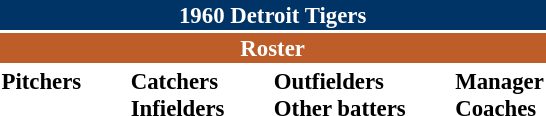<table class="toccolours" style="font-size: 95%;">
<tr>
<th colspan="10" style="background-color: #003366; color: white; text-align: center;">1960 Detroit Tigers</th>
</tr>
<tr>
<td colspan="10" style="background-color: #bd5d29; color: white; text-align: center;"><strong>Roster</strong></td>
</tr>
<tr>
<td valign="top"><strong>Pitchers</strong><br>












</td>
<td width="25px"></td>
<td valign="top"><strong>Catchers</strong><br>



<strong>Infielders</strong>











</td>
<td width="25px"></td>
<td valign="top"><strong>Outfielders</strong><br>





<strong>Other batters</strong>
</td>
<td width="25px"></td>
<td valign="top"><strong>Manager</strong><br>


<strong>Coaches</strong>



</td>
</tr>
<tr>
</tr>
</table>
